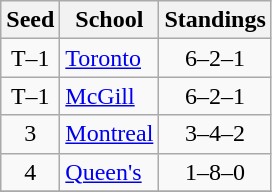<table class="wikitable">
<tr>
<th>Seed</th>
<th>School</th>
<th>Standings</th>
</tr>
<tr>
<td align=center>T–1</td>
<td><a href='#'>Toronto</a></td>
<td align=center>6–2–1</td>
</tr>
<tr>
<td align=center>T–1</td>
<td><a href='#'>McGill</a></td>
<td align=center>6–2–1</td>
</tr>
<tr>
<td align=center>3</td>
<td><a href='#'>Montreal</a></td>
<td align=center>3–4–2</td>
</tr>
<tr>
<td align=center>4</td>
<td><a href='#'>Queen's</a></td>
<td align=center>1–8–0</td>
</tr>
<tr>
</tr>
</table>
